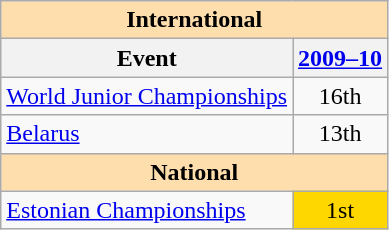<table class="wikitable" style="text-align:center">
<tr>
<th style="background-color: #ffdead; " colspan=2 align=center><strong>International</strong></th>
</tr>
<tr>
<th>Event</th>
<th><a href='#'>2009–10</a></th>
</tr>
<tr>
<td align=left><a href='#'>World Junior Championships</a></td>
<td>16th</td>
</tr>
<tr>
<td align=left> <a href='#'>Belarus</a></td>
<td>13th</td>
</tr>
<tr>
<th style="background-color: #ffdead; " colspan=2 align=center><strong>National</strong></th>
</tr>
<tr>
<td align=left><a href='#'>Estonian Championships</a></td>
<td bgcolor=gold>1st</td>
</tr>
</table>
